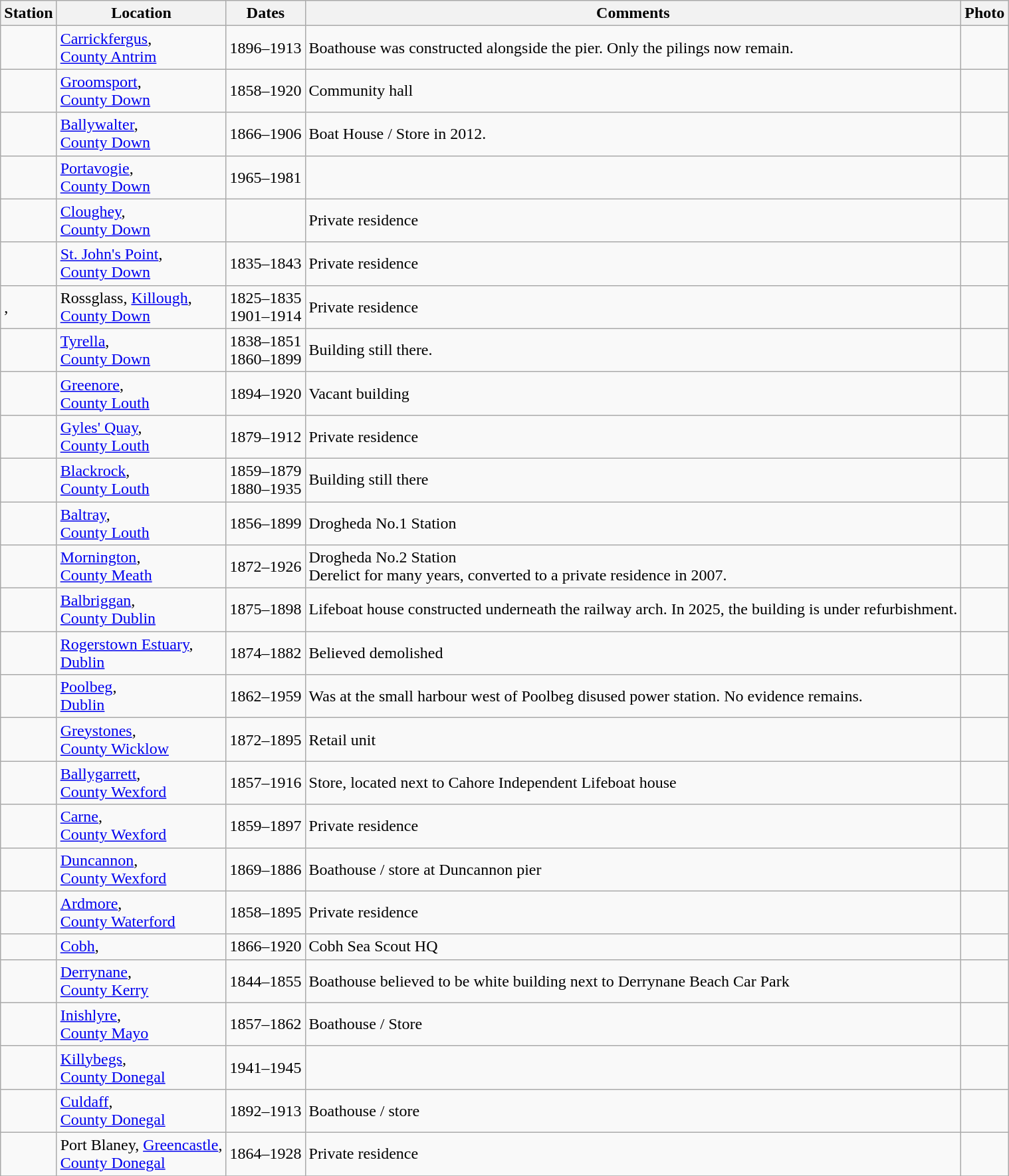<table class="wikitable">
<tr>
<th>Station</th>
<th>Location</th>
<th>Dates</th>
<th>Comments</th>
<th>Photo</th>
</tr>
<tr>
<td></td>
<td><a href='#'>Carrickfergus</a>,<br><a href='#'>County Antrim</a></td>
<td>1896–1913</td>
<td>Boathouse was constructed alongside the pier. Only the pilings now remain.</td>
<td></td>
</tr>
<tr>
<td></td>
<td><a href='#'>Groomsport</a>,<br><a href='#'>County Down</a></td>
<td>1858–1920</td>
<td>Community hall</td>
<td></td>
</tr>
<tr>
<td></td>
<td><a href='#'>Ballywalter</a>,<br><a href='#'>County Down</a></td>
<td>1866–1906</td>
<td>Boat House / Store in 2012.</td>
<td></td>
</tr>
<tr>
<td></td>
<td><a href='#'>Portavogie</a>,<br><a href='#'>County Down</a></td>
<td>1965–1981</td>
<td></td>
<td></td>
</tr>
<tr>
<td></td>
<td><a href='#'>Cloughey</a>,<br><a href='#'>County Down</a></td>
<td></td>
<td>Private residence</td>
<td></td>
</tr>
<tr>
<td></td>
<td><a href='#'>St. John's Point</a>,<br><a href='#'>County Down</a></td>
<td>1835–1843</td>
<td>Private residence</td>
<td></td>
</tr>
<tr>
<td>,<br></td>
<td>Rossglass, <a href='#'>Killough</a>,<br><a href='#'>County Down</a></td>
<td>1825–1835<br>1901–1914</td>
<td>Private residence</td>
<td></td>
</tr>
<tr>
<td></td>
<td><a href='#'>Tyrella</a>,<br><a href='#'>County Down</a></td>
<td>1838–1851<br>1860–1899</td>
<td>Building still there.</td>
<td></td>
</tr>
<tr>
<td></td>
<td><a href='#'>Greenore</a>,<br><a href='#'>County Louth</a></td>
<td>1894–1920</td>
<td>Vacant building</td>
<td></td>
</tr>
<tr>
<td></td>
<td><a href='#'>Gyles' Quay</a>,<br><a href='#'>County Louth</a></td>
<td>1879–1912</td>
<td>Private residence</td>
<td></td>
</tr>
<tr>
<td></td>
<td><a href='#'>Blackrock</a>,<br><a href='#'>County Louth</a></td>
<td>1859–1879<br>1880–1935</td>
<td>Building still there</td>
<td></td>
</tr>
<tr>
<td></td>
<td><a href='#'>Baltray</a>,<br><a href='#'>County Louth</a></td>
<td>1856–1899</td>
<td>Drogheda No.1 Station</td>
<td></td>
</tr>
<tr>
<td></td>
<td><a href='#'>Mornington</a>,<br><a href='#'>County Meath</a></td>
<td>1872–1926</td>
<td>Drogheda No.2 Station<br>Derelict for many years, converted to a private residence in 2007.</td>
<td></td>
</tr>
<tr>
<td></td>
<td><a href='#'>Balbriggan</a>,<br><a href='#'>County Dublin</a></td>
<td>1875–1898</td>
<td>Lifeboat house constructed underneath the railway arch. In 2025, the building is under refurbishment.</td>
<td></td>
</tr>
<tr>
<td></td>
<td><a href='#'>Rogerstown Estuary</a>,<br><a href='#'>Dublin</a></td>
<td>1874–1882</td>
<td>Believed demolished</td>
<td></td>
</tr>
<tr>
<td></td>
<td><a href='#'>Poolbeg</a>,<br><a href='#'>Dublin</a></td>
<td>1862–1959</td>
<td>Was at the small harbour west of Poolbeg disused power station. No evidence remains.</td>
<td></td>
</tr>
<tr>
<td></td>
<td><a href='#'>Greystones</a>,<br><a href='#'>County Wicklow</a></td>
<td>1872–1895</td>
<td>Retail unit</td>
<td></td>
</tr>
<tr>
<td></td>
<td><a href='#'>Ballygarrett</a>,<br><a href='#'>County Wexford</a></td>
<td>1857–1916</td>
<td>Store, located next to Cahore Independent Lifeboat house</td>
<td></td>
</tr>
<tr>
<td></td>
<td><a href='#'>Carne</a>,<br><a href='#'>County Wexford</a></td>
<td>1859–1897</td>
<td>Private residence</td>
<td></td>
</tr>
<tr>
<td></td>
<td><a href='#'>Duncannon</a>,<br><a href='#'>County Wexford</a></td>
<td>1869–1886</td>
<td>Boathouse / store at Duncannon pier</td>
<td></td>
</tr>
<tr>
<td></td>
<td><a href='#'>Ardmore</a>,<br><a href='#'>County Waterford</a></td>
<td>1858–1895</td>
<td>Private residence</td>
<td></td>
</tr>
<tr>
<td></td>
<td><a href='#'>Cobh</a>,<br></td>
<td>1866–1920</td>
<td>Cobh Sea Scout HQ</td>
<td></td>
</tr>
<tr>
<td></td>
<td><a href='#'>Derrynane</a>,<br><a href='#'>County Kerry</a></td>
<td>1844–1855</td>
<td>Boathouse believed to be white building next to Derrynane Beach Car Park</td>
<td></td>
</tr>
<tr>
<td></td>
<td><a href='#'>Inishlyre</a>,<br><a href='#'>County Mayo</a></td>
<td>1857–1862</td>
<td>Boathouse / Store</td>
<td></td>
</tr>
<tr>
<td></td>
<td><a href='#'>Killybegs</a>,<br><a href='#'>County Donegal</a></td>
<td>1941–1945</td>
<td></td>
<td></td>
</tr>
<tr>
<td></td>
<td><a href='#'>Culdaff</a>,<br><a href='#'>County Donegal</a></td>
<td>1892–1913</td>
<td>Boathouse / store</td>
<td></td>
</tr>
<tr>
<td></td>
<td>Port Blaney, <a href='#'>Greencastle</a>,<br><a href='#'>County Donegal</a></td>
<td>1864–1928</td>
<td>Private residence</td>
<td></td>
</tr>
<tr>
</tr>
</table>
